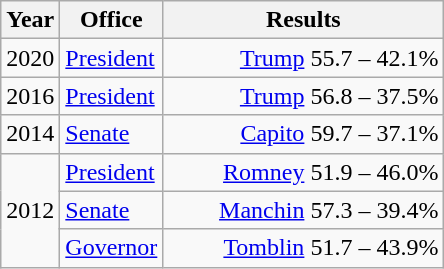<table class=wikitable>
<tr>
<th width="30">Year</th>
<th width="60">Office</th>
<th width="180">Results</th>
</tr>
<tr>
<td>2020</td>
<td><a href='#'>President</a></td>
<td align="right" ><a href='#'>Trump</a> 55.7 – 42.1%</td>
</tr>
<tr>
<td>2016</td>
<td><a href='#'>President</a></td>
<td align="right" ><a href='#'>Trump</a> 56.8 – 37.5%</td>
</tr>
<tr>
<td rowspan="1">2014</td>
<td><a href='#'>Senate</a></td>
<td align="right" ><a href='#'>Capito</a> 59.7 – 37.1%</td>
</tr>
<tr>
<td rowspan="3">2012</td>
<td><a href='#'>President</a></td>
<td align="right" ><a href='#'>Romney</a> 51.9 – 46.0%</td>
</tr>
<tr>
<td><a href='#'>Senate</a></td>
<td align="right" ><a href='#'>Manchin</a> 57.3 – 39.4%</td>
</tr>
<tr>
<td><a href='#'>Governor</a></td>
<td align="right" ><a href='#'>Tomblin</a> 51.7 – 43.9%</td>
</tr>
</table>
